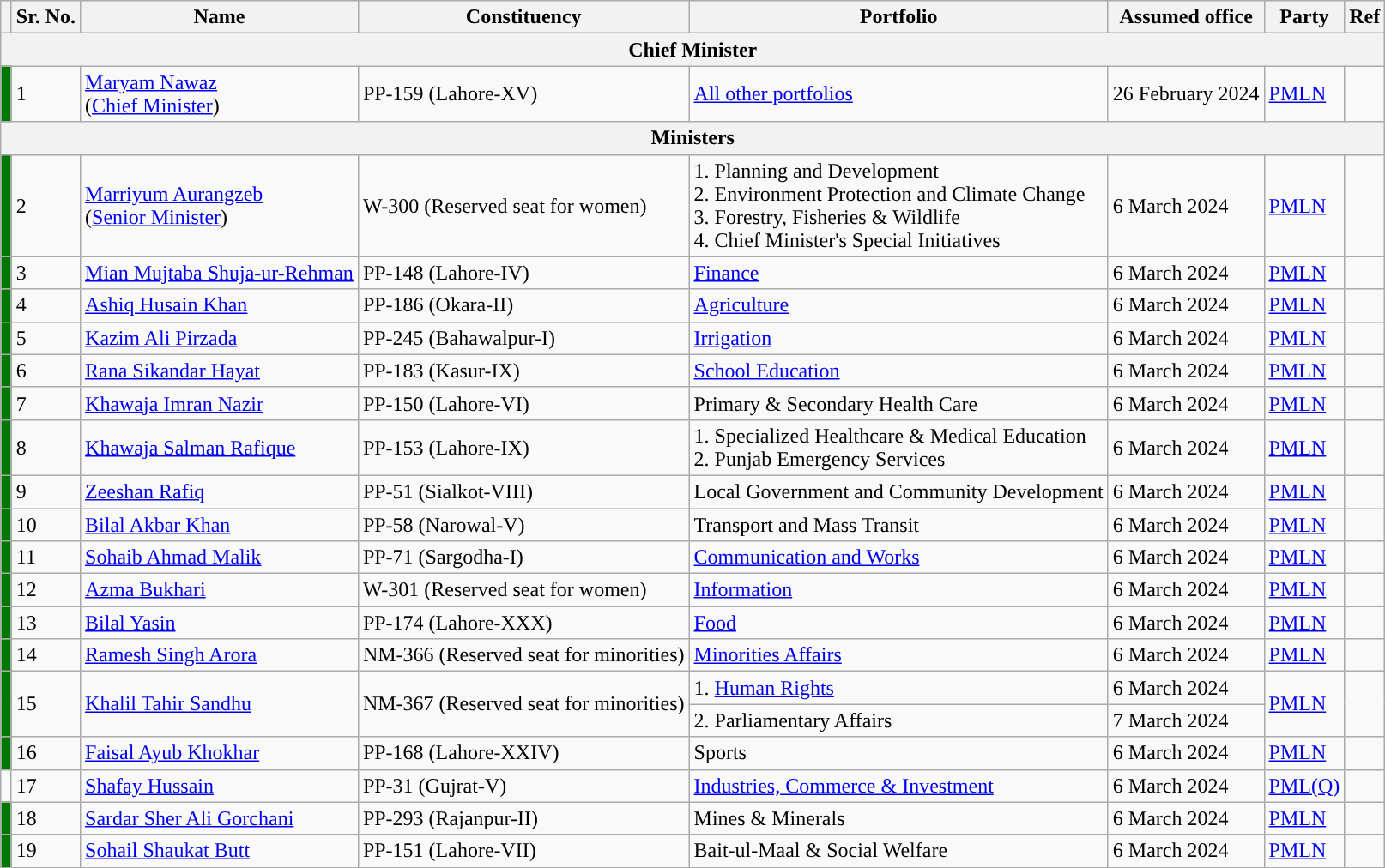<table class="wikitable sortable">
<tr>
<th></th>
<th>Sr. No.</th>
<th>Name</th>
<th>Constituency</th>
<th>Portfolio</th>
<th>Assumed office</th>
<th>Party</th>
<th>Ref</th>
</tr>
<tr>
<th colspan="8">Chief Minister</th>
</tr>
<tr>
<td style="width:1px;; background:#070;"></td>
<td>1</td>
<td><a href='#'>Maryam Nawaz</a><br>(<a href='#'>Chief Minister</a>)</td>
<td>PP-159 (Lahore-XV)</td>
<td><a href='#'>All other portfolios</a></td>
<td>26 February 2024</td>
<td><a href='#'>PMLN</a></td>
<td></td>
</tr>
<tr>
<th colspan="8">Ministers</th>
</tr>
<tr>
<td style="width:1px;; background:#070;"></td>
<td>2</td>
<td><a href='#'>Marriyum Aurangzeb</a><br>(<a href='#'>Senior Minister</a>)</td>
<td>W-300 (Reserved seat for women)</td>
<td>1. Planning and Development <br>2. Environment Protection and Climate Change<br>3. Forestry, Fisheries & Wildlife <br>4. Chief Minister's Special Initiatives</td>
<td>6 March 2024</td>
<td><a href='#'>PMLN</a></td>
<td></td>
</tr>
<tr>
<td style="width:1px;; background:#070;"></td>
<td>3</td>
<td><a href='#'>Mian Mujtaba Shuja-ur-Rehman</a></td>
<td>PP-148 (Lahore-IV)</td>
<td><a href='#'>Finance</a></td>
<td>6 March 2024</td>
<td><a href='#'>PMLN</a></td>
<td></td>
</tr>
<tr>
<td style="width:1px;; background:#070;"></td>
<td>4</td>
<td><a href='#'>Ashiq Husain Khan</a></td>
<td>PP-186 (Okara-II)</td>
<td><a href='#'>Agriculture</a></td>
<td>6 March 2024</td>
<td><a href='#'>PMLN</a></td>
<td></td>
</tr>
<tr>
<td style="width:1px;; background:#070;"></td>
<td>5</td>
<td><a href='#'>Kazim Ali Pirzada</a></td>
<td>PP-245 (Bahawalpur-I)</td>
<td><a href='#'>Irrigation</a></td>
<td>6 March 2024</td>
<td><a href='#'>PMLN</a></td>
<td></td>
</tr>
<tr>
<td style="width:1px;; background:#070;"></td>
<td>6</td>
<td><a href='#'>Rana Sikandar Hayat</a></td>
<td>PP-183 (Kasur-IX)</td>
<td><a href='#'>School Education</a></td>
<td>6 March 2024</td>
<td><a href='#'>PMLN</a></td>
<td></td>
</tr>
<tr>
<td style="width:1px;; background:#070;"></td>
<td>7</td>
<td><a href='#'>Khawaja Imran Nazir</a></td>
<td>PP-150 (Lahore-VI)</td>
<td>Primary & Secondary Health Care</td>
<td>6 March 2024</td>
<td><a href='#'>PMLN</a></td>
<td></td>
</tr>
<tr>
<td style="width:1px;; background:#070;"></td>
<td>8</td>
<td><a href='#'>Khawaja Salman Rafique</a></td>
<td>PP-153 (Lahore-IX)</td>
<td>1. Specialized Healthcare & Medical Education<br>2. Punjab Emergency Services</td>
<td>6 March 2024</td>
<td><a href='#'>PMLN</a></td>
<td></td>
</tr>
<tr>
<td style="width:1px;; background:#070;"></td>
<td>9</td>
<td><a href='#'>Zeeshan Rafiq</a></td>
<td>PP-51 (Sialkot-VIII)</td>
<td>Local Government and Community Development</td>
<td>6 March 2024</td>
<td><a href='#'>PMLN</a></td>
<td></td>
</tr>
<tr>
<td style="width:1px;; background:#070;"></td>
<td>10</td>
<td><a href='#'>Bilal Akbar Khan</a></td>
<td>PP-58 (Narowal-V)</td>
<td>Transport and Mass Transit</td>
<td>6 March 2024</td>
<td><a href='#'>PMLN</a></td>
<td></td>
</tr>
<tr>
<td style="width:1px;; background:#070;"></td>
<td>11</td>
<td><a href='#'>Sohaib Ahmad Malik</a></td>
<td>PP-71 (Sargodha-I)</td>
<td><a href='#'>Communication and Works</a></td>
<td>6 March 2024</td>
<td><a href='#'>PMLN</a></td>
<td></td>
</tr>
<tr>
<td style="width:1px;; background:#070;"></td>
<td>12</td>
<td><a href='#'>Azma Bukhari</a></td>
<td>W-301 (Reserved seat for women)</td>
<td><a href='#'>Information</a></td>
<td>6 March 2024</td>
<td><a href='#'>PMLN</a></td>
<td></td>
</tr>
<tr>
<td style="width:1px;; background:#070;"></td>
<td>13</td>
<td><a href='#'>Bilal Yasin</a></td>
<td>PP-174 (Lahore-XXX)</td>
<td><a href='#'>Food</a></td>
<td>6 March 2024</td>
<td><a href='#'>PMLN</a></td>
<td></td>
</tr>
<tr>
<td style="width:1px;; background:#070;"></td>
<td>14</td>
<td><a href='#'>Ramesh Singh Arora</a></td>
<td>NM-366 (Reserved seat for minorities)</td>
<td><a href='#'>Minorities Affairs</a></td>
<td>6 March 2024</td>
<td><a href='#'>PMLN</a></td>
<td></td>
</tr>
<tr>
<td rowspan="2" style="width:1px;; background:#070;"></td>
<td rowspan="2">15</td>
<td rowspan="2"><a href='#'>Khalil Tahir Sandhu</a></td>
<td rowspan="2">NM-367 (Reserved seat for minorities)</td>
<td>1. <a href='#'>Human Rights</a></td>
<td>6 March 2024</td>
<td rowspan="2"><a href='#'>PMLN</a></td>
<td rowspan="2"></td>
</tr>
<tr>
<td>2. Parliamentary Affairs</td>
<td>7 March 2024</td>
</tr>
<tr>
<td style="width:1px;; background:#070;"></td>
<td>16</td>
<td><a href='#'>Faisal Ayub Khokhar</a></td>
<td>PP-168 (Lahore-XXIV)</td>
<td>Sports</td>
<td>6 March 2024</td>
<td><a href='#'>PMLN</a></td>
<td></td>
</tr>
<tr>
<td style="width:1px;; background:"></td>
<td>17</td>
<td><a href='#'>Shafay Hussain</a></td>
<td>PP-31 (Gujrat-V)</td>
<td><a href='#'>Industries, Commerce & Investment</a></td>
<td>6 March 2024</td>
<td><a href='#'>PML(Q)</a></td>
<td></td>
</tr>
<tr>
<td style="width:1px;; background:#070;"></td>
<td>18</td>
<td><a href='#'>Sardar Sher Ali Gorchani</a></td>
<td>PP-293 (Rajanpur-II)</td>
<td>Mines & Minerals</td>
<td>6 March 2024</td>
<td><a href='#'>PMLN</a></td>
<td></td>
</tr>
<tr>
<td style="width:1px;; background:#070;"></td>
<td>19</td>
<td><a href='#'>Sohail Shaukat Butt</a></td>
<td>PP-151 (Lahore-VII)</td>
<td>Bait-ul-Maal & Social Welfare</td>
<td>6 March 2024</td>
<td><a href='#'>PMLN</a></td>
<td></td>
</tr>
</table>
